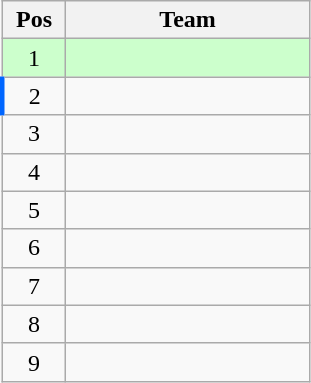<table class="wikitable" style="text-align:center;">
<tr>
<th width=35>Pos</th>
<th width=155>Team</th>
</tr>
<tr bgcolor=ccffcc>
<td>1</td>
<td align=left></td>
</tr>
<tr>
<td style="border-left:3px solid #06f;">2</td>
<td align=left></td>
</tr>
<tr>
<td>3</td>
<td align=left></td>
</tr>
<tr>
<td>4</td>
<td align=left></td>
</tr>
<tr>
<td>5</td>
<td align=left></td>
</tr>
<tr>
<td>6</td>
<td align=left></td>
</tr>
<tr>
<td>7</td>
<td align=left></td>
</tr>
<tr>
<td>8</td>
<td align=left></td>
</tr>
<tr>
<td>9</td>
<td align=left></td>
</tr>
</table>
